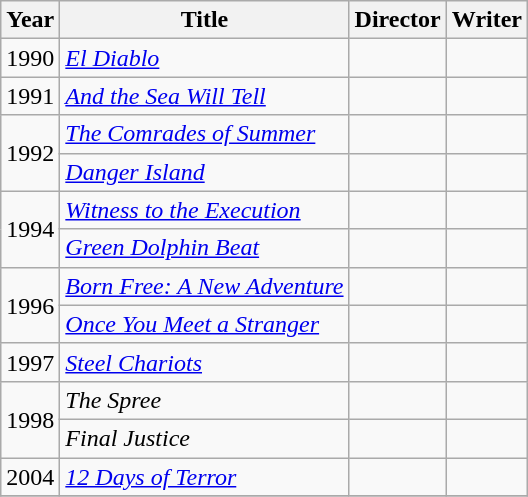<table class="wikitable">
<tr>
<th>Year</th>
<th>Title</th>
<th>Director</th>
<th>Writer</th>
</tr>
<tr>
<td>1990</td>
<td><em><a href='#'>El Diablo</a></em></td>
<td></td>
<td></td>
</tr>
<tr>
<td>1991</td>
<td><em><a href='#'>And the Sea Will Tell</a></em></td>
<td></td>
<td></td>
</tr>
<tr>
<td rowspan=2>1992</td>
<td><em><a href='#'>The Comrades of Summer</a></em></td>
<td></td>
<td></td>
</tr>
<tr>
<td><em><a href='#'>Danger Island</a></em></td>
<td></td>
<td></td>
</tr>
<tr>
<td rowspan=2>1994</td>
<td><em><a href='#'>Witness to the Execution</a></em></td>
<td></td>
<td></td>
</tr>
<tr>
<td><em><a href='#'>Green Dolphin Beat</a></em></td>
<td></td>
<td></td>
</tr>
<tr>
<td rowspan=2>1996</td>
<td><em><a href='#'>Born Free: A New Adventure</a></em></td>
<td></td>
<td></td>
</tr>
<tr>
<td><em><a href='#'>Once You Meet a Stranger</a></em></td>
<td></td>
<td></td>
</tr>
<tr>
<td>1997</td>
<td><em><a href='#'>Steel Chariots</a></em></td>
<td></td>
<td></td>
</tr>
<tr>
<td rowspan=2>1998</td>
<td><em>The Spree</em></td>
<td></td>
<td></td>
</tr>
<tr>
<td><em>Final Justice</em></td>
<td></td>
<td></td>
</tr>
<tr>
<td>2004</td>
<td><em><a href='#'>12 Days of Terror</a></em></td>
<td></td>
<td></td>
</tr>
<tr>
</tr>
</table>
